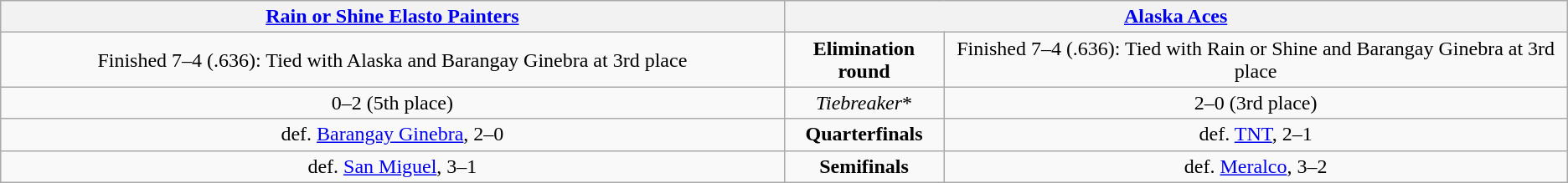<table class=wikitable style="text-align:center">
<tr>
<th colspan=2 width=45%><a href='#'>Rain or Shine Elasto Painters</a></th>
<th colspan=2 width=45%><a href='#'>Alaska Aces</a></th>
</tr>
<tr>
<td>Finished 7–4 (.636): Tied with Alaska and Barangay Ginebra at 3rd place</td>
<td colspan=2><strong>Elimination round</strong></td>
<td>Finished 7–4 (.636): Tied with Rain or Shine and Barangay Ginebra at 3rd place</td>
</tr>
<tr>
<td>0–2 (5th place)</td>
<td colspan=2><em>Tiebreaker</em>*</td>
<td>2–0 (3rd place)</td>
</tr>
<tr>
<td>def. <a href='#'>Barangay Ginebra</a>, 2–0</td>
<td colspan=2><strong>Quarterfinals</strong></td>
<td>def. <a href='#'>TNT</a>, 2–1</td>
</tr>
<tr>
<td>def. <a href='#'>San Miguel</a>, 3–1</td>
<td colspan=2><strong>Semifinals</strong></td>
<td>def. <a href='#'>Meralco</a>, 3–2</td>
</tr>
</table>
